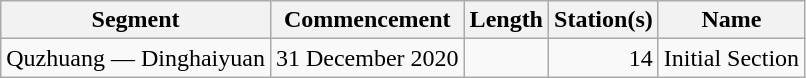<table class="wikitable" style="border-collapse: collapse; text-align: right;">
<tr>
<th>Segment</th>
<th>Commencement</th>
<th>Length</th>
<th>Station(s)</th>
<th>Name</th>
</tr>
<tr>
<td style="text-align: left;">Quzhuang — Dinghaiyuan</td>
<td>31 December 2020</td>
<td></td>
<td>14</td>
<td>Initial Section</td>
</tr>
</table>
